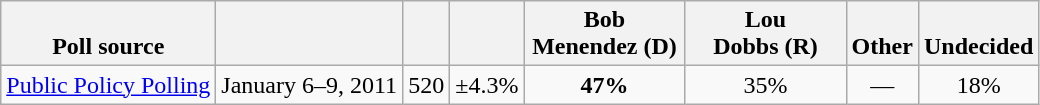<table class="wikitable" style="text-align:center">
<tr valign= bottom>
<th>Poll source</th>
<th></th>
<th></th>
<th></th>
<th style="width:100px;">Bob<br>Menendez (D)</th>
<th style="width:100px;">Lou<br>Dobbs (R)</th>
<th>Other</th>
<th>Undecided</th>
</tr>
<tr>
<td align=left><a href='#'>Public Policy Polling</a></td>
<td>January 6–9, 2011</td>
<td>520</td>
<td>±4.3%</td>
<td><strong>47%</strong></td>
<td>35%</td>
<td>—</td>
<td>18%</td>
</tr>
</table>
